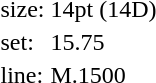<table style="margin-left:40px;">
<tr>
<td>size:</td>
<td>14pt (14D)</td>
</tr>
<tr>
<td>set:</td>
<td>15.75</td>
</tr>
<tr>
<td>line:</td>
<td>M.1500</td>
</tr>
</table>
